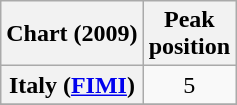<table class="wikitable plainrowheaders">
<tr>
<th>Chart (2009)</th>
<th>Peak<br>position</th>
</tr>
<tr>
<th scope="row">Italy (<a href='#'>FIMI</a>)</th>
<td style="text-align:center;">5</td>
</tr>
<tr>
</tr>
</table>
